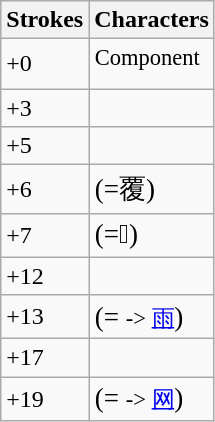<table class="wikitable">
<tr>
<th>Strokes</th>
<th>Characters</th>
</tr>
<tr>
<td>+0</td>
<td style="font-size: large;">  <sup>Component</sup></td>
</tr>
<tr>
<td>+3</td>
<td style="font-size: large;"></td>
</tr>
<tr>
<td>+5</td>
<td style="font-size: large;"></td>
</tr>
<tr>
<td>+6</td>
<td style="font-size: large;">  (=覆)</td>
</tr>
<tr>
<td>+7</td>
<td style="font-size: large;"> (=𧟰)</td>
</tr>
<tr>
<td>+12</td>
<td style="font-size: large;"></td>
</tr>
<tr>
<td>+13</td>
<td style="font-size: large;"> (= <small>-> <a href='#'>雨</a></small>) </td>
</tr>
<tr>
<td>+17</td>
<td style="font-size: large;"></td>
</tr>
<tr>
<td>+19</td>
<td style="font-size: large;"> (= <small>-> <a href='#'>网</a></small>)</td>
</tr>
</table>
